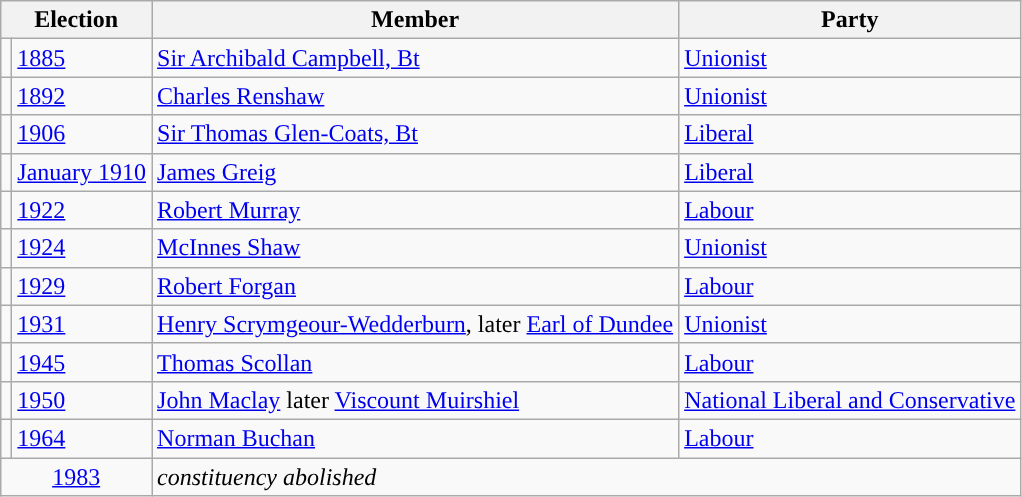<table class="wikitable">
<tr>
<th colspan="2">Election</th>
<th>Member</th>
<th>Party</th>
</tr>
<tr>
<td style="color:inherit;background-color: "></td>
<td><a href='#'>1885</a></td>
<td><a href='#'>Sir Archibald Campbell, Bt</a></td>
<td><a href='#'>Unionist</a></td>
</tr>
<tr>
<td style="color:inherit;background-color: "></td>
<td><a href='#'>1892</a></td>
<td><a href='#'>Charles Renshaw</a></td>
<td><a href='#'>Unionist</a></td>
</tr>
<tr>
<td style="color:inherit;background-color: "></td>
<td><a href='#'>1906</a></td>
<td><a href='#'>Sir Thomas Glen-Coats, Bt</a></td>
<td><a href='#'>Liberal</a></td>
</tr>
<tr>
<td style="color:inherit;background-color: "></td>
<td><a href='#'>January 1910</a></td>
<td><a href='#'>James Greig</a></td>
<td><a href='#'>Liberal</a></td>
</tr>
<tr>
<td style="color:inherit;background-color: "></td>
<td><a href='#'>1922</a></td>
<td><a href='#'>Robert Murray</a></td>
<td><a href='#'>Labour</a></td>
</tr>
<tr>
<td style="color:inherit;background-color: "></td>
<td><a href='#'>1924</a></td>
<td><a href='#'>McInnes Shaw</a></td>
<td><a href='#'>Unionist</a></td>
</tr>
<tr>
<td style="color:inherit;background-color: "></td>
<td><a href='#'>1929</a></td>
<td><a href='#'>Robert Forgan</a></td>
<td><a href='#'>Labour</a></td>
</tr>
<tr>
<td style="color:inherit;background-color: "></td>
<td><a href='#'>1931</a></td>
<td><a href='#'>Henry Scrymgeour-Wedderburn</a>, later <a href='#'>Earl of Dundee</a></td>
<td><a href='#'>Unionist</a></td>
</tr>
<tr>
<td style="color:inherit;background-color: "></td>
<td><a href='#'>1945</a></td>
<td><a href='#'>Thomas Scollan</a></td>
<td><a href='#'>Labour</a></td>
</tr>
<tr>
<td style="color:inherit;background-color: "></td>
<td><a href='#'>1950</a></td>
<td><a href='#'>John Maclay</a> later <a href='#'>Viscount Muirshiel</a></td>
<td><a href='#'>National Liberal and Conservative</a></td>
</tr>
<tr>
<td style="color:inherit;background-color: "></td>
<td><a href='#'>1964</a></td>
<td><a href='#'>Norman Buchan</a></td>
<td><a href='#'>Labour</a></td>
</tr>
<tr>
<td colspan="2" align="center"><a href='#'>1983</a></td>
<td colspan="2"><em>constituency abolished</em></td>
</tr>
</table>
